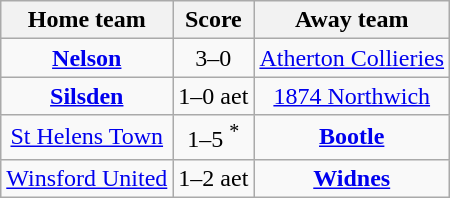<table class="wikitable" style="text-align: center">
<tr>
<th>Home team</th>
<th>Score</th>
<th>Away team</th>
</tr>
<tr>
<td><strong><a href='#'>Nelson</a></strong></td>
<td>3–0</td>
<td><a href='#'>Atherton Collieries</a></td>
</tr>
<tr>
<td><strong><a href='#'>Silsden</a></strong></td>
<td>1–0 aet</td>
<td><a href='#'>1874 Northwich</a></td>
</tr>
<tr>
<td><a href='#'>St Helens Town</a></td>
<td>1–5 <sup>*</sup></td>
<td><strong><a href='#'>Bootle</a></strong></td>
</tr>
<tr>
<td><a href='#'>Winsford United</a></td>
<td>1–2 aet</td>
<td><strong><a href='#'>Widnes</a></strong></td>
</tr>
</table>
